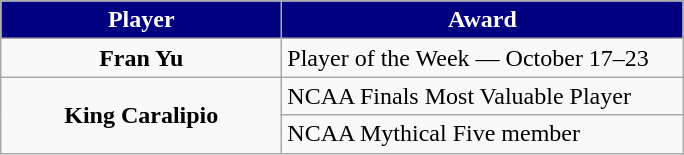<table class="wikitable" style="text-align: left">
<tr>
<th style="color: white; background-color: #020080; width:180px">Player</th>
<th style="color: white; background-color: #020080; width:260px">Award</th>
</tr>
<tr>
<td style="text-align:center;"><strong>Fran Yu</strong></td>
<td>Player of the Week — October 17–23</td>
</tr>
<tr>
<td rowspan="2" style="text-align:center;"><strong>King Caralipio</strong></td>
<td>NCAA Finals Most Valuable Player</td>
</tr>
<tr>
<td>NCAA Mythical Five member</td>
</tr>
</table>
